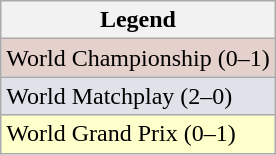<table class="wikitable">
<tr>
<th>Legend</th>
</tr>
<tr style="background:#e5d1cb;">
<td>World Championship (0–1)</td>
</tr>
<tr style="background:#dfe2e9;">
<td>World Matchplay (2–0)</td>
</tr>
<tr style="background:#FFFFCC;">
<td>World Grand Prix (0–1)</td>
</tr>
</table>
